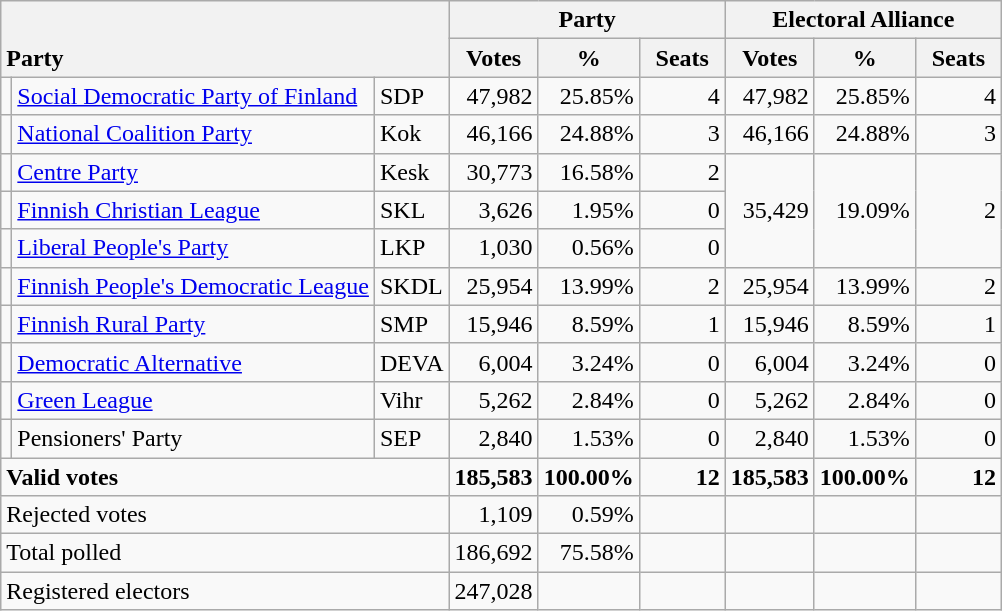<table class="wikitable" border="1" style="text-align:right;">
<tr>
<th style="text-align:left;" valign=bottom rowspan=2 colspan=3>Party</th>
<th colspan=3>Party</th>
<th colspan=3>Electoral Alliance</th>
</tr>
<tr>
<th align=center valign=bottom width="50">Votes</th>
<th align=center valign=bottom width="50">%</th>
<th align=center valign=bottom width="50">Seats</th>
<th align=center valign=bottom width="50">Votes</th>
<th align=center valign=bottom width="50">%</th>
<th align=center valign=bottom width="50">Seats</th>
</tr>
<tr>
<td></td>
<td align=left style="white-space: nowrap;"><a href='#'>Social Democratic Party of Finland</a></td>
<td align=left>SDP</td>
<td>47,982</td>
<td>25.85%</td>
<td>4</td>
<td>47,982</td>
<td>25.85%</td>
<td>4</td>
</tr>
<tr>
<td></td>
<td align=left><a href='#'>National Coalition Party</a></td>
<td align=left>Kok</td>
<td>46,166</td>
<td>24.88%</td>
<td>3</td>
<td>46,166</td>
<td>24.88%</td>
<td>3</td>
</tr>
<tr>
<td></td>
<td align=left><a href='#'>Centre Party</a></td>
<td align=left>Kesk</td>
<td>30,773</td>
<td>16.58%</td>
<td>2</td>
<td rowspan=3>35,429</td>
<td rowspan=3>19.09%</td>
<td rowspan=3>2</td>
</tr>
<tr>
<td></td>
<td align=left><a href='#'>Finnish Christian League</a></td>
<td align=left>SKL</td>
<td>3,626</td>
<td>1.95%</td>
<td>0</td>
</tr>
<tr>
<td></td>
<td align=left><a href='#'>Liberal People's Party</a></td>
<td align=left>LKP</td>
<td>1,030</td>
<td>0.56%</td>
<td>0</td>
</tr>
<tr>
<td></td>
<td align=left><a href='#'>Finnish People's Democratic League</a></td>
<td align=left>SKDL</td>
<td>25,954</td>
<td>13.99%</td>
<td>2</td>
<td>25,954</td>
<td>13.99%</td>
<td>2</td>
</tr>
<tr>
<td></td>
<td align=left><a href='#'>Finnish Rural Party</a></td>
<td align=left>SMP</td>
<td>15,946</td>
<td>8.59%</td>
<td>1</td>
<td>15,946</td>
<td>8.59%</td>
<td>1</td>
</tr>
<tr>
<td></td>
<td align=left><a href='#'>Democratic Alternative</a></td>
<td align=left>DEVA</td>
<td>6,004</td>
<td>3.24%</td>
<td>0</td>
<td>6,004</td>
<td>3.24%</td>
<td>0</td>
</tr>
<tr>
<td></td>
<td align=left><a href='#'>Green League</a></td>
<td align=left>Vihr</td>
<td>5,262</td>
<td>2.84%</td>
<td>0</td>
<td>5,262</td>
<td>2.84%</td>
<td>0</td>
</tr>
<tr>
<td></td>
<td align=left>Pensioners' Party</td>
<td align=left>SEP</td>
<td>2,840</td>
<td>1.53%</td>
<td>0</td>
<td>2,840</td>
<td>1.53%</td>
<td>0</td>
</tr>
<tr style="font-weight:bold">
<td align=left colspan=3>Valid votes</td>
<td>185,583</td>
<td>100.00%</td>
<td>12</td>
<td>185,583</td>
<td>100.00%</td>
<td>12</td>
</tr>
<tr>
<td align=left colspan=3>Rejected votes</td>
<td>1,109</td>
<td>0.59%</td>
<td></td>
<td></td>
<td></td>
<td></td>
</tr>
<tr>
<td align=left colspan=3>Total polled</td>
<td>186,692</td>
<td>75.58%</td>
<td></td>
<td></td>
<td></td>
<td></td>
</tr>
<tr>
<td align=left colspan=3>Registered electors</td>
<td>247,028</td>
<td></td>
<td></td>
<td></td>
<td></td>
<td></td>
</tr>
</table>
